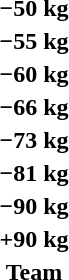<table>
<tr>
<th rowspan=2>−50 kg</th>
<td rowspan=2></td>
<td rowspan=2></td>
<td></td>
</tr>
<tr>
<td></td>
</tr>
<tr>
<th rowspan=2>−55 kg</th>
<td rowspan=2></td>
<td rowspan=2></td>
<td></td>
</tr>
<tr>
<td></td>
</tr>
<tr>
<th rowspan=2>−60 kg</th>
<td rowspan=2></td>
<td rowspan=2></td>
<td></td>
</tr>
<tr>
<td></td>
</tr>
<tr>
<th rowspan=2>−66 kg</th>
<td rowspan=2></td>
<td rowspan=2></td>
<td></td>
</tr>
<tr>
<td></td>
</tr>
<tr>
<th rowspan=2>−73 kg</th>
<td rowspan=2></td>
<td rowspan=2></td>
<td></td>
</tr>
<tr>
<td></td>
</tr>
<tr>
<th rowspan=2>−81 kg</th>
<td rowspan=2></td>
<td rowspan=2></td>
<td></td>
</tr>
<tr>
<td></td>
</tr>
<tr>
<th rowspan=2>−90 kg</th>
<td rowspan=2></td>
<td rowspan=2></td>
<td></td>
</tr>
<tr>
<td></td>
</tr>
<tr>
<th rowspan=2>+90 kg</th>
<td rowspan=2></td>
<td rowspan=2></td>
<td></td>
</tr>
<tr>
<td></td>
</tr>
<tr>
<th rowspan=2>Team</th>
<td rowspan=2></td>
<td rowspan=2></td>
<td></td>
</tr>
<tr>
<td></td>
</tr>
</table>
